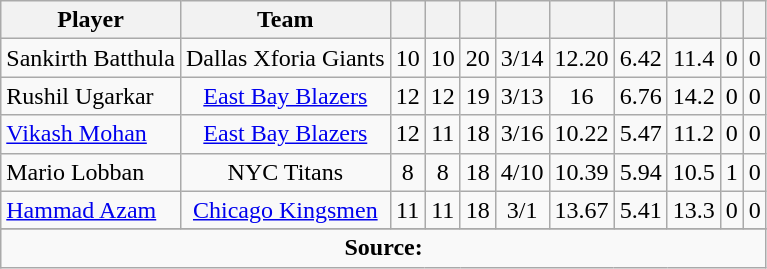<table class="wikitable sortable"  style="text-align: center;">
<tr>
<th class="unsortable">Player</th>
<th>Team</th>
<th></th>
<th></th>
<th></th>
<th></th>
<th></th>
<th></th>
<th></th>
<th></th>
<th></th>
</tr>
<tr>
<td style="text-align:left">Sankirth Batthula</td>
<td>Dallas Xforia Giants</td>
<td>10</td>
<td>10</td>
<td>20</td>
<td>3/14</td>
<td>12.20</td>
<td>6.42</td>
<td>11.4</td>
<td>0</td>
<td>0</td>
</tr>
<tr>
<td style="text-align:left">Rushil Ugarkar</td>
<td><a href='#'>East Bay Blazers</a></td>
<td>12</td>
<td>12</td>
<td>19</td>
<td>3/13</td>
<td>16</td>
<td>6.76</td>
<td>14.2</td>
<td>0</td>
<td>0</td>
</tr>
<tr>
<td style="text-align:left"><a href='#'>Vikash Mohan</a></td>
<td><a href='#'>East Bay Blazers</a></td>
<td>12</td>
<td>11</td>
<td>18</td>
<td>3/16</td>
<td>10.22</td>
<td>5.47</td>
<td>11.2</td>
<td>0</td>
<td>0</td>
</tr>
<tr>
<td style="text-align:left">Mario Lobban</td>
<td>NYC Titans</td>
<td>8</td>
<td>8</td>
<td>18</td>
<td>4/10</td>
<td>10.39</td>
<td>5.94</td>
<td>10.5</td>
<td>1</td>
<td>0</td>
</tr>
<tr>
<td style="text-align:left"><a href='#'>Hammad Azam</a></td>
<td><a href='#'>Chicago Kingsmen</a></td>
<td>11</td>
<td>11</td>
<td>18</td>
<td>3/1</td>
<td>13.67</td>
<td>5.41</td>
<td>13.3</td>
<td>0</td>
<td>0</td>
</tr>
<tr>
</tr>
<tr class=sortbottom>
<td colspan=15><strong>Source:</strong> </td>
</tr>
</table>
